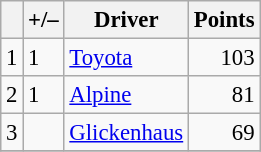<table class="wikitable" style="font-size: 95%;">
<tr>
<th scope="col"></th>
<th scope="col">+/–</th>
<th scope="col">Driver</th>
<th scope="col">Points</th>
</tr>
<tr>
<td align="center">1</td>
<td align="left"> 1</td>
<td> <a href='#'>Toyota</a></td>
<td align="right">103</td>
</tr>
<tr>
<td align="center">2</td>
<td align="left"> 1</td>
<td> <a href='#'>Alpine</a></td>
<td align="right">81</td>
</tr>
<tr>
<td align="center">3</td>
<td align="left"></td>
<td> <a href='#'>Glickenhaus</a></td>
<td align="right">69</td>
</tr>
<tr>
</tr>
</table>
